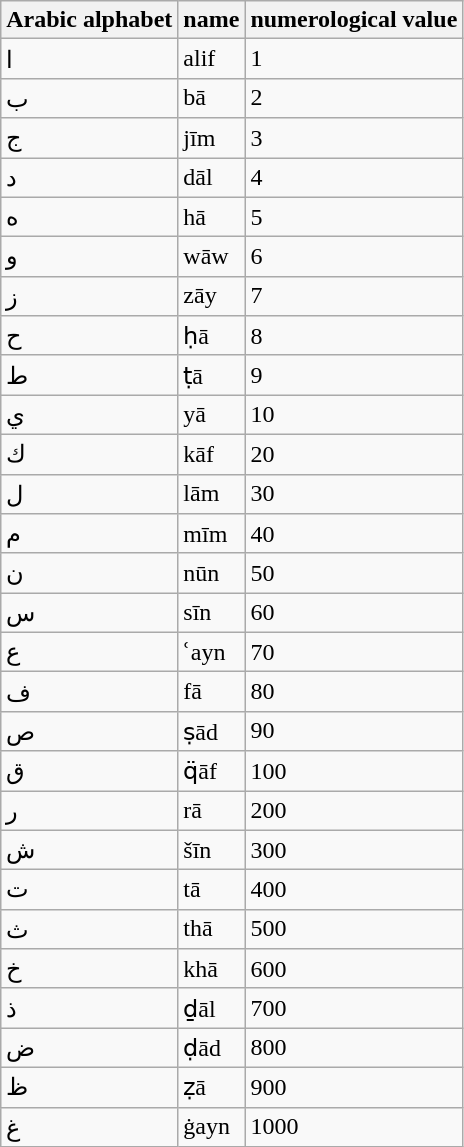<table class="wikitable">
<tr>
<th>Arabic alphabet</th>
<th>name</th>
<th>numerological value</th>
</tr>
<tr>
<td>ا</td>
<td>alif</td>
<td>1</td>
</tr>
<tr>
<td>ب</td>
<td>bā</td>
<td>2</td>
</tr>
<tr>
<td>ج</td>
<td>jīm</td>
<td>3</td>
</tr>
<tr>
<td>د</td>
<td>dāl</td>
<td>4</td>
</tr>
<tr>
<td>ه</td>
<td>hā</td>
<td>5</td>
</tr>
<tr>
<td>و</td>
<td>wāw</td>
<td>6</td>
</tr>
<tr>
<td>ز</td>
<td>zāy</td>
<td>7</td>
</tr>
<tr>
<td>ح</td>
<td>ḥā</td>
<td>8</td>
</tr>
<tr>
<td>ط</td>
<td>ṭā</td>
<td>9</td>
</tr>
<tr>
<td>ي</td>
<td>yā</td>
<td>10</td>
</tr>
<tr>
<td>ك</td>
<td>kāf</td>
<td>20</td>
</tr>
<tr>
<td>ل</td>
<td>lām</td>
<td>30</td>
</tr>
<tr>
<td>م</td>
<td>mīm</td>
<td>40</td>
</tr>
<tr>
<td>ن</td>
<td>nūn</td>
<td>50</td>
</tr>
<tr>
<td>س</td>
<td>sīn</td>
<td>60</td>
</tr>
<tr>
<td>ع</td>
<td>ʿayn</td>
<td>70</td>
</tr>
<tr>
<td>ف</td>
<td>fā</td>
<td>80</td>
</tr>
<tr>
<td>ص</td>
<td>ṣād</td>
<td>90</td>
</tr>
<tr>
<td>ق</td>
<td>q̈āf</td>
<td>100</td>
</tr>
<tr>
<td>ر</td>
<td>rā</td>
<td>200</td>
</tr>
<tr>
<td>ش</td>
<td>šīn</td>
<td>300</td>
</tr>
<tr>
<td>ت</td>
<td>tā</td>
<td>400</td>
</tr>
<tr>
<td>ث</td>
<td>thā</td>
<td>500</td>
</tr>
<tr>
<td>خ</td>
<td>khā</td>
<td>600</td>
</tr>
<tr>
<td>ذ</td>
<td>ḏāl</td>
<td>700</td>
</tr>
<tr>
<td>ض</td>
<td>ḍād</td>
<td>800</td>
</tr>
<tr>
<td>ظ</td>
<td>ẓā</td>
<td>900</td>
</tr>
<tr>
<td>غ</td>
<td>ġayn</td>
<td>1000</td>
</tr>
</table>
